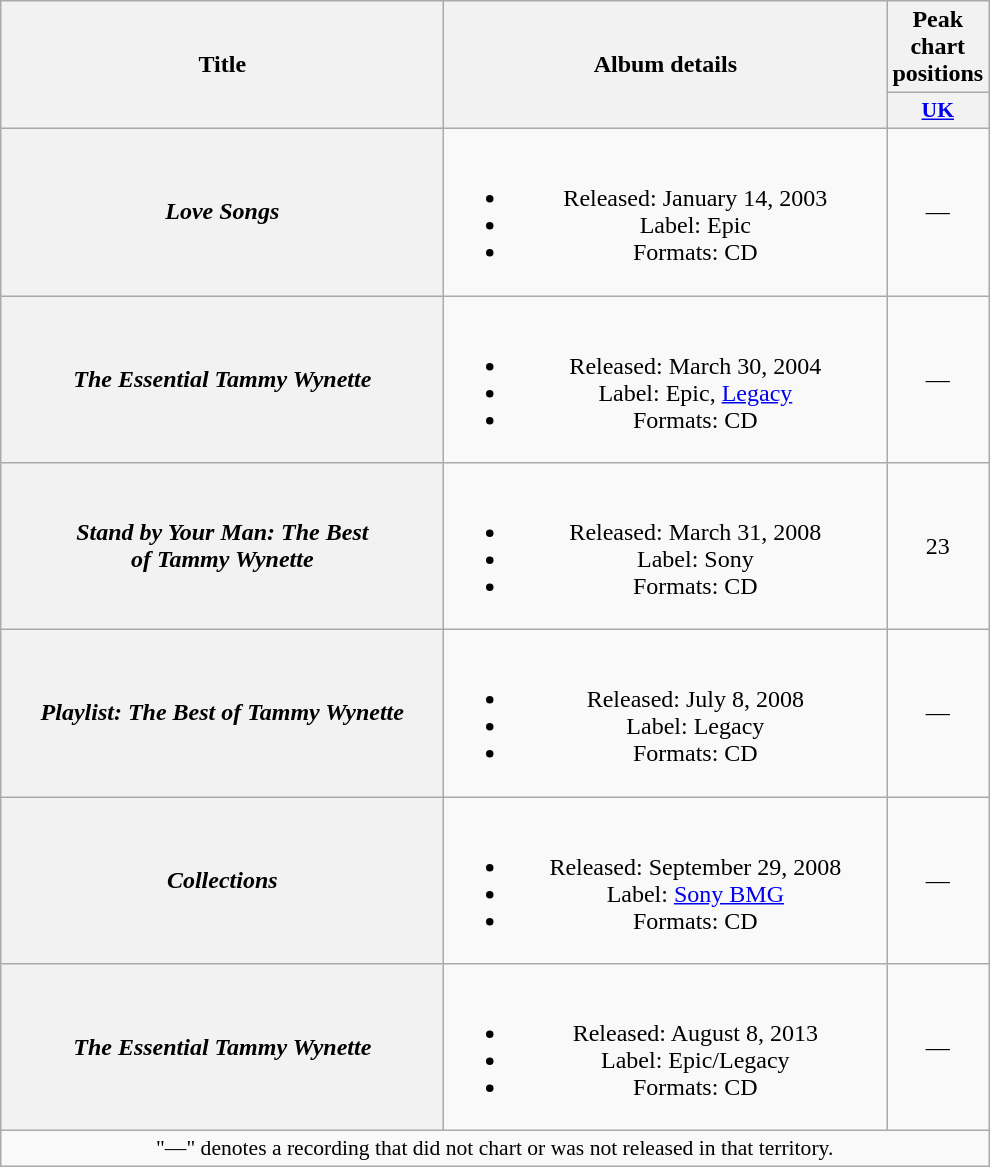<table class="wikitable plainrowheaders" style="text-align:center;">
<tr>
<th scope="col" rowspan="2" style="width:18em;">Title</th>
<th scope="col" rowspan="2" style="width:18em;">Album details</th>
<th scope="col" colspan="1">Peak<br>chart<br>positions</th>
</tr>
<tr>
<th scope="col" style="width:2em;font-size:90%;"><a href='#'>UK</a><br></th>
</tr>
<tr>
<th scope="row"><em>Love Songs</em></th>
<td><br><ul><li>Released: January 14, 2003</li><li>Label: Epic</li><li>Formats: CD</li></ul></td>
<td>—</td>
</tr>
<tr>
<th scope="row"><em>The Essential Tammy Wynette</em></th>
<td><br><ul><li>Released: March 30, 2004</li><li>Label: Epic, <a href='#'>Legacy</a></li><li>Formats: CD</li></ul></td>
<td>—</td>
</tr>
<tr>
<th scope="row"><em>Stand by Your Man: The Best<br>of Tammy Wynette</em></th>
<td><br><ul><li>Released: March 31, 2008</li><li>Label: Sony</li><li>Formats: CD</li></ul></td>
<td>23</td>
</tr>
<tr>
<th scope="row"><em>Playlist: The Best of Tammy Wynette</em></th>
<td><br><ul><li>Released: July 8, 2008</li><li>Label: Legacy</li><li>Formats: CD</li></ul></td>
<td>—</td>
</tr>
<tr>
<th scope="row"><em>Collections</em></th>
<td><br><ul><li>Released: September 29, 2008</li><li>Label: <a href='#'>Sony BMG</a></li><li>Formats: CD</li></ul></td>
<td>—</td>
</tr>
<tr>
<th scope="row"><em>The Essential Tammy Wynette</em></th>
<td><br><ul><li>Released: August 8, 2013</li><li>Label: Epic/Legacy</li><li>Formats: CD</li></ul></td>
<td>—</td>
</tr>
<tr>
<td colspan="3" style="font-size:90%">"—" denotes a recording that did not chart or was not released in that territory.</td>
</tr>
</table>
